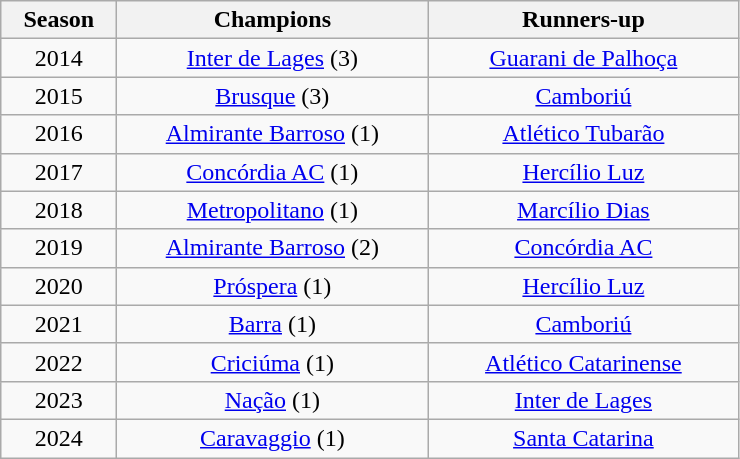<table class="wikitable" style="text-align:center; margin-left:1em;">
<tr>
<th style="width:70px">Season</th>
<th style="width:200px">Champions</th>
<th style="width:200px">Runners-up</th>
</tr>
<tr>
<td>2014</td>
<td><a href='#'>Inter de Lages</a> (3)</td>
<td><a href='#'>Guarani de Palhoça</a></td>
</tr>
<tr>
<td>2015</td>
<td><a href='#'>Brusque</a> (3)</td>
<td><a href='#'>Camboriú</a></td>
</tr>
<tr>
<td>2016</td>
<td><a href='#'>Almirante Barroso</a> (1)</td>
<td><a href='#'>Atlético Tubarão</a></td>
</tr>
<tr>
<td>2017</td>
<td><a href='#'>Concórdia AC</a> (1)</td>
<td><a href='#'>Hercílio Luz</a></td>
</tr>
<tr>
<td>2018</td>
<td><a href='#'>Metropolitano</a> (1)</td>
<td><a href='#'>Marcílio Dias</a></td>
</tr>
<tr>
<td>2019</td>
<td><a href='#'>Almirante Barroso</a> (2)</td>
<td><a href='#'>Concórdia AC</a></td>
</tr>
<tr>
<td>2020</td>
<td><a href='#'>Próspera</a> (1)</td>
<td><a href='#'>Hercílio Luz</a></td>
</tr>
<tr>
<td>2021</td>
<td><a href='#'>Barra</a> (1)</td>
<td><a href='#'>Camboriú</a></td>
</tr>
<tr>
<td>2022</td>
<td><a href='#'>Criciúma</a> (1)</td>
<td><a href='#'>Atlético Catarinense</a></td>
</tr>
<tr>
<td>2023</td>
<td><a href='#'>Nação</a> (1)</td>
<td><a href='#'>Inter de Lages</a></td>
</tr>
<tr>
<td>2024</td>
<td><a href='#'>Caravaggio</a> (1)</td>
<td><a href='#'>Santa Catarina</a></td>
</tr>
</table>
